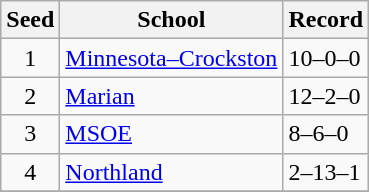<table class="wikitable">
<tr>
<th>Seed</th>
<th>School</th>
<th>Record</th>
</tr>
<tr>
<td align=center>1</td>
<td><a href='#'>Minnesota–Crockston</a></td>
<td>10–0–0</td>
</tr>
<tr>
<td align=center>2</td>
<td><a href='#'>Marian</a></td>
<td>12–2–0</td>
</tr>
<tr>
<td align=center>3</td>
<td><a href='#'>MSOE</a></td>
<td>8–6–0</td>
</tr>
<tr>
<td align=center>4</td>
<td><a href='#'>Northland</a></td>
<td>2–13–1</td>
</tr>
<tr>
</tr>
</table>
